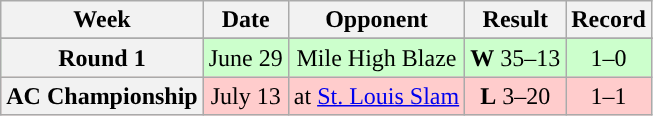<table class="wikitable" style="text-align:center">
<tr>
<th>Week</th>
<th>Date</th>
<th>Opponent</th>
<th>Result</th>
<th>Record</th>
</tr>
<tr>
</tr>
<tr style="background:#cfc">
<th>Round 1</th>
<td>June 29</td>
<td>Mile High Blaze</td>
<td><strong>W</strong> 35–13</td>
<td>1–0</td>
</tr>
<tr style="background:#fcc">
<th><abbr>AC Championship</abbr></th>
<td>July 13</td>
<td>at <a href='#'>St. Louis Slam</a></td>
<td><strong>L</strong> 3–20</td>
<td>1–1</td>
</tr>
</table>
